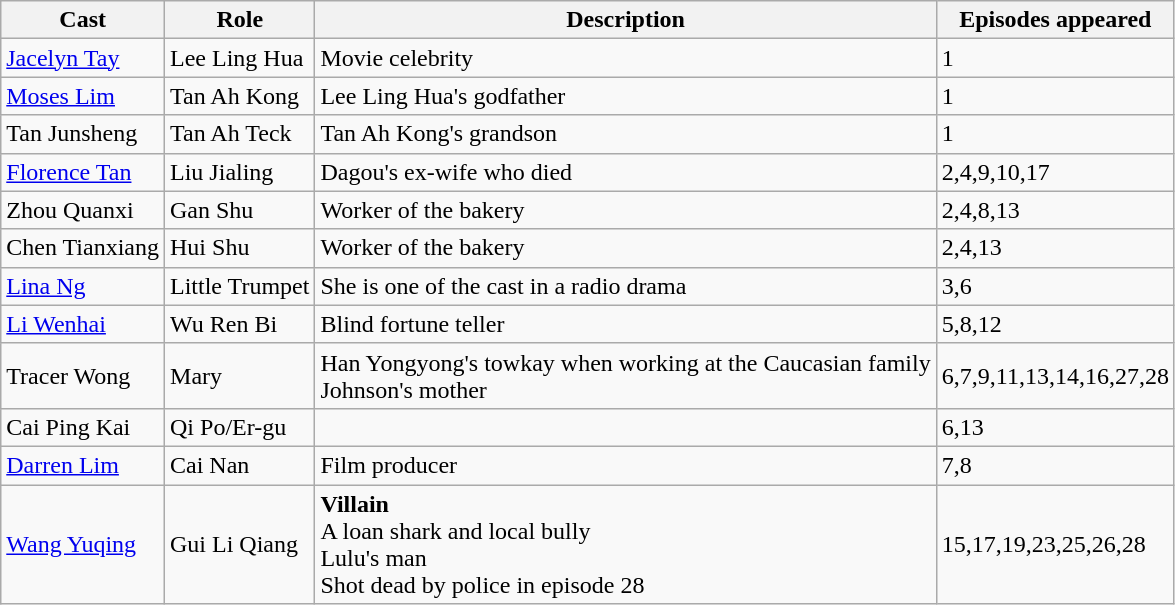<table class="wikitable">
<tr>
<th>Cast</th>
<th>Role</th>
<th>Description</th>
<th>Episodes appeared</th>
</tr>
<tr>
<td><a href='#'>Jacelyn Tay</a></td>
<td>Lee Ling Hua</td>
<td>Movie celebrity</td>
<td>1</td>
</tr>
<tr>
<td><a href='#'>Moses Lim</a></td>
<td>Tan Ah Kong</td>
<td>Lee Ling Hua's godfather</td>
<td>1</td>
</tr>
<tr>
<td>Tan Junsheng</td>
<td>Tan Ah Teck</td>
<td>Tan Ah Kong's grandson</td>
<td>1</td>
</tr>
<tr>
<td><a href='#'>Florence Tan</a></td>
<td>Liu Jialing</td>
<td>Dagou's ex-wife who died</td>
<td>2,4,9,10,17</td>
</tr>
<tr>
<td>Zhou Quanxi</td>
<td>Gan Shu</td>
<td>Worker of the bakery</td>
<td>2,4,8,13</td>
</tr>
<tr>
<td>Chen Tianxiang</td>
<td>Hui Shu</td>
<td>Worker of the bakery</td>
<td>2,4,13</td>
</tr>
<tr>
<td><a href='#'>Lina Ng</a></td>
<td>Little Trumpet</td>
<td>She is one of the cast in a radio drama</td>
<td>3,6</td>
</tr>
<tr>
<td><a href='#'>Li Wenhai</a></td>
<td>Wu Ren Bi</td>
<td>Blind fortune teller</td>
<td>5,8,12</td>
</tr>
<tr>
<td>Tracer Wong</td>
<td>Mary</td>
<td>Han Yongyong's towkay when working at the Caucasian family<br>Johnson's mother</td>
<td>6,7,9,11,13,14,16,27,28</td>
</tr>
<tr>
<td>Cai Ping Kai</td>
<td>Qi Po/Er-gu</td>
<td></td>
<td>6,13</td>
</tr>
<tr>
<td><a href='#'>Darren Lim</a></td>
<td>Cai Nan</td>
<td>Film producer</td>
<td>7,8</td>
</tr>
<tr>
<td><a href='#'>Wang Yuqing</a></td>
<td>Gui Li Qiang</td>
<td><strong>Villain</strong> <br>A loan shark and local bully<br>Lulu's man<br>Shot dead by police in episode 28</td>
<td>15,17,19,23,25,26,28</td>
</tr>
</table>
